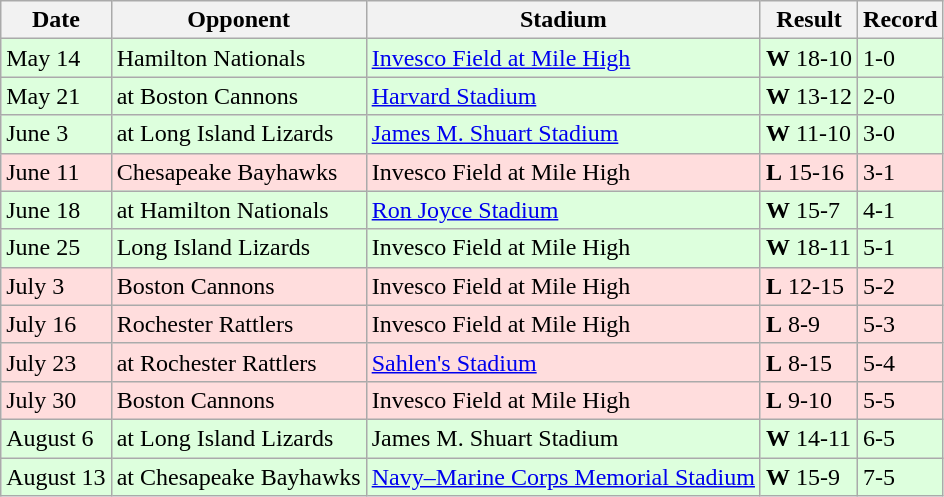<table class="wikitable">
<tr>
<th>Date</th>
<th>Opponent</th>
<th>Stadium</th>
<th>Result</th>
<th>Record</th>
</tr>
<tr bgcolor="DDFFDD">
<td>May 14</td>
<td>Hamilton Nationals</td>
<td><a href='#'>Invesco Field at Mile High</a></td>
<td><strong>W</strong> 18-10</td>
<td>1-0</td>
</tr>
<tr bgcolor="DDFFDD">
<td>May 21</td>
<td>at Boston Cannons</td>
<td><a href='#'>Harvard Stadium</a></td>
<td><strong>W</strong> 13-12</td>
<td>2-0</td>
</tr>
<tr bgcolor="DDFFDD">
<td>June 3</td>
<td>at Long Island Lizards</td>
<td><a href='#'>James M. Shuart Stadium</a></td>
<td><strong>W</strong> 11-10</td>
<td>3-0</td>
</tr>
<tr bgcolor="FFDDDD">
<td>June 11</td>
<td>Chesapeake Bayhawks</td>
<td>Invesco Field at Mile High</td>
<td><strong>L</strong> 15-16</td>
<td>3-1</td>
</tr>
<tr bgcolor="DDFFDD">
<td>June 18</td>
<td>at Hamilton Nationals</td>
<td><a href='#'>Ron Joyce Stadium</a></td>
<td><strong>W</strong> 15-7</td>
<td>4-1</td>
</tr>
<tr bgcolor="DDFFDD">
<td>June 25</td>
<td>Long Island Lizards</td>
<td>Invesco Field at Mile High</td>
<td><strong>W</strong> 18-11</td>
<td>5-1</td>
</tr>
<tr bgcolor="FFDDDD">
<td>July 3</td>
<td>Boston Cannons</td>
<td>Invesco Field at Mile High</td>
<td><strong>L</strong> 12-15</td>
<td>5-2</td>
</tr>
<tr bgcolor="FFDDDD">
<td>July 16</td>
<td>Rochester Rattlers</td>
<td>Invesco Field at Mile High</td>
<td><strong>L</strong> 8-9</td>
<td>5-3</td>
</tr>
<tr bgcolor="FFDDDD">
<td>July 23</td>
<td>at Rochester Rattlers</td>
<td><a href='#'>Sahlen's Stadium</a></td>
<td><strong>L</strong> 8-15</td>
<td>5-4</td>
</tr>
<tr bgcolor="FFDDDD">
<td>July 30</td>
<td>Boston Cannons</td>
<td>Invesco Field at Mile High</td>
<td><strong>L</strong> 9-10</td>
<td>5-5</td>
</tr>
<tr bgcolor="DDFFDD">
<td>August 6</td>
<td>at Long Island Lizards</td>
<td>James M. Shuart Stadium</td>
<td><strong>W</strong> 14-11</td>
<td>6-5</td>
</tr>
<tr bgcolor="DDFFDD">
<td>August 13</td>
<td>at Chesapeake Bayhawks</td>
<td><a href='#'>Navy–Marine Corps Memorial Stadium</a></td>
<td><strong>W</strong> 15-9</td>
<td>7-5</td>
</tr>
</table>
